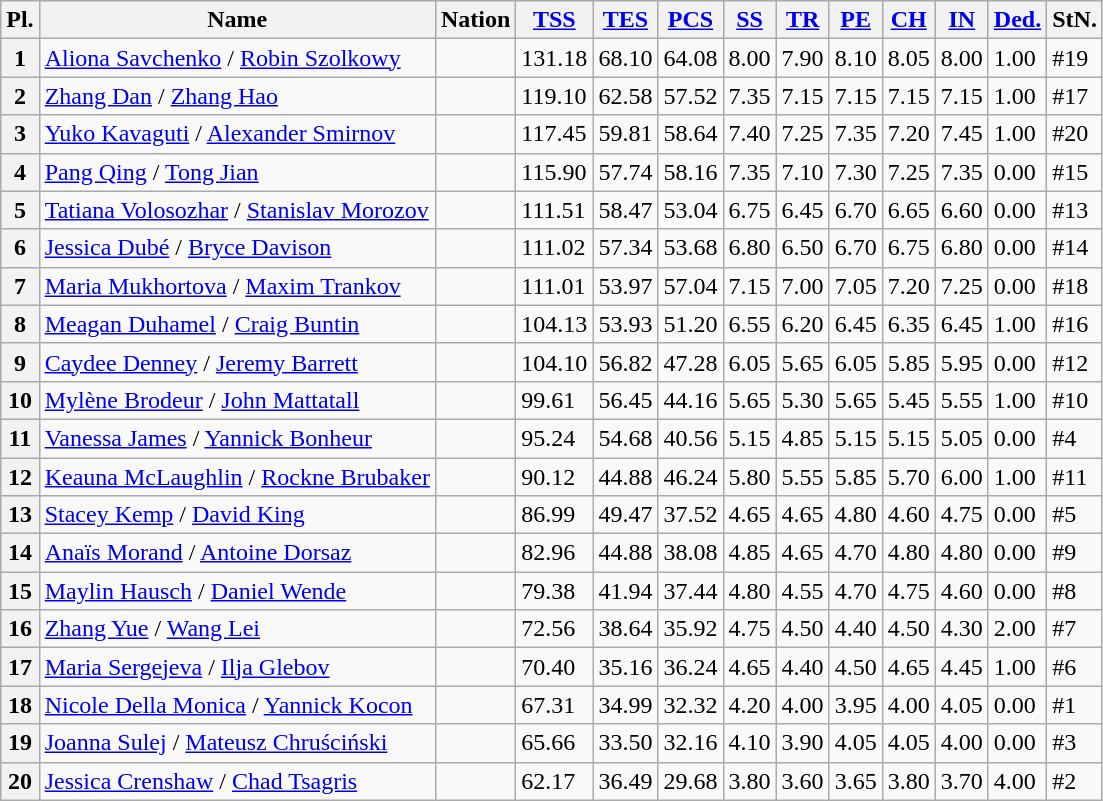<table class="wikitable sortable">
<tr>
<th>Pl.</th>
<th>Name</th>
<th>Nation</th>
<th><a href='#'>TSS</a></th>
<th><a href='#'>TES</a></th>
<th><a href='#'>PCS</a></th>
<th><a href='#'>SS</a></th>
<th><a href='#'>TR</a></th>
<th><a href='#'>PE</a></th>
<th><a href='#'>CH</a></th>
<th><a href='#'>IN</a></th>
<th><a href='#'>Ded.</a></th>
<th>StN.</th>
</tr>
<tr>
<th>1</th>
<td><a href='#'>Aliona Savchenko</a> / <a href='#'>Robin Szolkowy</a></td>
<td></td>
<td>131.18</td>
<td>68.10</td>
<td>64.08</td>
<td>8.00</td>
<td>7.90</td>
<td>8.10</td>
<td>8.05</td>
<td>8.00</td>
<td>1.00</td>
<td>#19</td>
</tr>
<tr>
<th>2</th>
<td><a href='#'>Zhang Dan</a> / <a href='#'>Zhang Hao</a></td>
<td></td>
<td>119.10</td>
<td>62.58</td>
<td>57.52</td>
<td>7.35</td>
<td>7.15</td>
<td>7.15</td>
<td>7.15</td>
<td>7.15</td>
<td>1.00</td>
<td>#17</td>
</tr>
<tr>
<th>3</th>
<td><a href='#'>Yuko Kavaguti</a> / <a href='#'>Alexander Smirnov</a></td>
<td></td>
<td>117.45</td>
<td>59.81</td>
<td>58.64</td>
<td>7.40</td>
<td>7.25</td>
<td>7.35</td>
<td>7.20</td>
<td>7.45</td>
<td>1.00</td>
<td>#20</td>
</tr>
<tr>
<th>4</th>
<td><a href='#'>Pang Qing</a> / <a href='#'>Tong Jian</a></td>
<td></td>
<td>115.90</td>
<td>57.74</td>
<td>58.16</td>
<td>7.35</td>
<td>7.10</td>
<td>7.30</td>
<td>7.25</td>
<td>7.35</td>
<td>0.00</td>
<td>#15</td>
</tr>
<tr>
<th>5</th>
<td><a href='#'>Tatiana Volosozhar</a> / <a href='#'>Stanislav Morozov</a></td>
<td></td>
<td>111.51</td>
<td>58.47</td>
<td>53.04</td>
<td>6.75</td>
<td>6.45</td>
<td>6.70</td>
<td>6.65</td>
<td>6.60</td>
<td>0.00</td>
<td>#13</td>
</tr>
<tr>
<th>6</th>
<td><a href='#'>Jessica Dubé</a> / <a href='#'>Bryce Davison</a></td>
<td></td>
<td>111.02</td>
<td>57.34</td>
<td>53.68</td>
<td>6.80</td>
<td>6.50</td>
<td>6.70</td>
<td>6.75</td>
<td>6.80</td>
<td>0.00</td>
<td>#14</td>
</tr>
<tr>
<th>7</th>
<td><a href='#'>Maria Mukhortova</a> / <a href='#'>Maxim Trankov</a></td>
<td></td>
<td>111.01</td>
<td>53.97</td>
<td>57.04</td>
<td>7.15</td>
<td>7.00</td>
<td>7.05</td>
<td>7.20</td>
<td>7.25</td>
<td>0.00</td>
<td>#18</td>
</tr>
<tr>
<th>8</th>
<td><a href='#'>Meagan Duhamel</a> / <a href='#'>Craig Buntin</a></td>
<td></td>
<td>104.13</td>
<td>53.93</td>
<td>51.20</td>
<td>6.55</td>
<td>6.20</td>
<td>6.45</td>
<td>6.35</td>
<td>6.45</td>
<td>1.00</td>
<td>#16</td>
</tr>
<tr>
<th>9</th>
<td><a href='#'>Caydee Denney</a> / <a href='#'>Jeremy Barrett</a></td>
<td></td>
<td>104.10</td>
<td>56.82</td>
<td>47.28</td>
<td>6.05</td>
<td>5.65</td>
<td>6.05</td>
<td>5.85</td>
<td>5.95</td>
<td>0.00</td>
<td>#12</td>
</tr>
<tr>
<th>10</th>
<td><a href='#'>Mylène Brodeur</a> / <a href='#'>John Mattatall</a></td>
<td></td>
<td>99.61</td>
<td>56.45</td>
<td>44.16</td>
<td>5.65</td>
<td>5.30</td>
<td>5.65</td>
<td>5.45</td>
<td>5.55</td>
<td>1.00</td>
<td>#10</td>
</tr>
<tr>
<th>11</th>
<td><a href='#'>Vanessa James</a> / <a href='#'>Yannick Bonheur</a></td>
<td></td>
<td>95.24</td>
<td>54.68</td>
<td>40.56</td>
<td>5.15</td>
<td>4.85</td>
<td>5.15</td>
<td>5.15</td>
<td>5.05</td>
<td>0.00</td>
<td>#4</td>
</tr>
<tr>
<th>12</th>
<td><a href='#'>Keauna McLaughlin</a> / <a href='#'>Rockne Brubaker</a></td>
<td></td>
<td>90.12</td>
<td>44.88</td>
<td>46.24</td>
<td>5.80</td>
<td>5.55</td>
<td>5.85</td>
<td>5.70</td>
<td>6.00</td>
<td>1.00</td>
<td>#11</td>
</tr>
<tr>
<th>13</th>
<td><a href='#'>Stacey Kemp</a> / <a href='#'>David King</a></td>
<td></td>
<td>86.99</td>
<td>49.47</td>
<td>37.52</td>
<td>4.65</td>
<td>4.65</td>
<td>4.80</td>
<td>4.60</td>
<td>4.75</td>
<td>0.00</td>
<td>#5</td>
</tr>
<tr>
<th>14</th>
<td><a href='#'>Anaïs Morand</a> / <a href='#'>Antoine Dorsaz</a></td>
<td></td>
<td>82.96</td>
<td>44.88</td>
<td>38.08</td>
<td>4.85</td>
<td>4.65</td>
<td>4.70</td>
<td>4.80</td>
<td>4.80</td>
<td>0.00</td>
<td>#9</td>
</tr>
<tr>
<th>15</th>
<td><a href='#'>Maylin Hausch</a> / <a href='#'>Daniel Wende</a></td>
<td></td>
<td>79.38</td>
<td>41.94</td>
<td>37.44</td>
<td>4.80</td>
<td>4.55</td>
<td>4.70</td>
<td>4.75</td>
<td>4.60</td>
<td>0.00</td>
<td>#8</td>
</tr>
<tr>
<th>16</th>
<td><a href='#'>Zhang Yue</a> / <a href='#'>Wang Lei</a></td>
<td></td>
<td>72.56</td>
<td>38.64</td>
<td>35.92</td>
<td>4.75</td>
<td>4.50</td>
<td>4.40</td>
<td>4.50</td>
<td>4.30</td>
<td>2.00</td>
<td>#7</td>
</tr>
<tr>
<th>17</th>
<td><a href='#'>Maria Sergejeva</a> / <a href='#'>Ilja Glebov</a></td>
<td></td>
<td>70.40</td>
<td>35.16</td>
<td>36.24</td>
<td>4.65</td>
<td>4.40</td>
<td>4.50</td>
<td>4.65</td>
<td>4.45</td>
<td>1.00</td>
<td>#6</td>
</tr>
<tr>
<th>18</th>
<td><a href='#'>Nicole Della Monica</a> / <a href='#'>Yannick Kocon</a></td>
<td></td>
<td>67.31</td>
<td>34.99</td>
<td>32.32</td>
<td>4.20</td>
<td>4.00</td>
<td>3.95</td>
<td>4.00</td>
<td>4.05</td>
<td>0.00</td>
<td>#1</td>
</tr>
<tr>
<th>19</th>
<td><a href='#'>Joanna Sulej</a> / <a href='#'>Mateusz Chruściński</a></td>
<td></td>
<td>65.66</td>
<td>33.50</td>
<td>32.16</td>
<td>4.10</td>
<td>3.90</td>
<td>4.05</td>
<td>4.05</td>
<td>4.00</td>
<td>0.00</td>
<td>#3</td>
</tr>
<tr>
<th>20</th>
<td><a href='#'>Jessica Crenshaw</a> / <a href='#'>Chad Tsagris</a></td>
<td></td>
<td>62.17</td>
<td>36.49</td>
<td>29.68</td>
<td>3.80</td>
<td>3.60</td>
<td>3.65</td>
<td>3.80</td>
<td>3.70</td>
<td>4.00</td>
<td>#2</td>
</tr>
</table>
